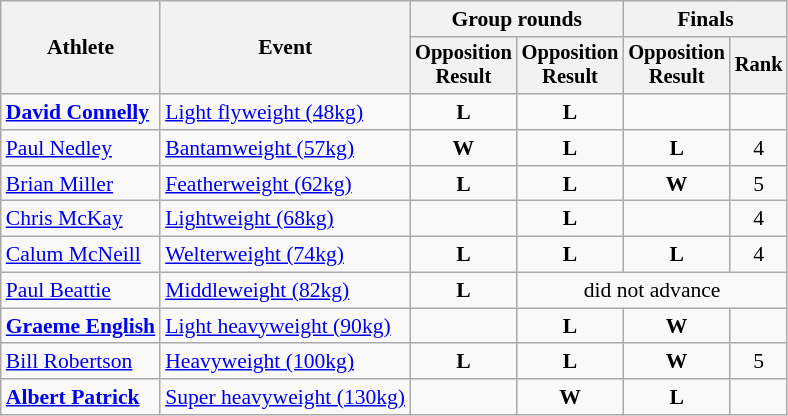<table class="wikitable" style="font-size:90%; text-align:center">
<tr>
<th rowspan=2>Athlete</th>
<th rowspan=2>Event</th>
<th colspan=2>Group rounds</th>
<th colspan=2>Finals</th>
</tr>
<tr style="font-size:95%">
<th>Opposition<br>Result</th>
<th>Opposition<br>Result</th>
<th>Opposition<br>Result</th>
<th>Rank</th>
</tr>
<tr>
<td align=left><strong><a href='#'>David Connelly</a></strong></td>
<td align=left><a href='#'>Light flyweight (48kg)</a></td>
<td> <strong>L</strong></td>
<td> <strong>L</strong></td>
<td></td>
<td></td>
</tr>
<tr>
<td align=left><a href='#'>Paul Nedley</a></td>
<td align=left><a href='#'>Bantamweight (57kg)</a></td>
<td> <strong>W</strong></td>
<td> <strong>L</strong></td>
<td> <strong>L</strong></td>
<td>4</td>
</tr>
<tr>
<td align=left><a href='#'>Brian Miller</a></td>
<td align=left><a href='#'>Featherweight (62kg)</a></td>
<td> <strong>L</strong></td>
<td> <strong>L</strong></td>
<td> <strong>W</strong></td>
<td>5</td>
</tr>
<tr>
<td align=left><a href='#'>Chris McKay</a></td>
<td align=left><a href='#'>Lightweight (68kg)</a></td>
<td></td>
<td> <strong>L</strong></td>
<td></td>
<td>4</td>
</tr>
<tr>
<td align=left><a href='#'>Calum McNeill</a></td>
<td align=left><a href='#'>Welterweight (74kg)</a></td>
<td> <strong>L</strong></td>
<td> <strong>L</strong></td>
<td> <strong>L</strong></td>
<td>4</td>
</tr>
<tr>
<td align=left><a href='#'>Paul Beattie</a></td>
<td align=left><a href='#'>Middleweight (82kg)</a></td>
<td> <strong>L</strong></td>
<td colspan=3>did not advance</td>
</tr>
<tr>
<td align=left><strong><a href='#'>Graeme English</a></strong></td>
<td align=left><a href='#'>Light heavyweight (90kg)</a></td>
<td></td>
<td> <strong>L</strong></td>
<td> <strong>W</strong></td>
<td></td>
</tr>
<tr>
<td align=left><a href='#'>Bill Robertson</a></td>
<td align=left><a href='#'>Heavyweight (100kg)</a></td>
<td> <strong>L</strong></td>
<td> <strong>L</strong></td>
<td> <strong>W</strong></td>
<td>5</td>
</tr>
<tr>
<td align=left><strong><a href='#'>Albert Patrick</a></strong></td>
<td align=left><a href='#'>Super heavyweight (130kg)</a></td>
<td></td>
<td> <strong>W</strong></td>
<td> <strong>L</strong></td>
<td></td>
</tr>
</table>
